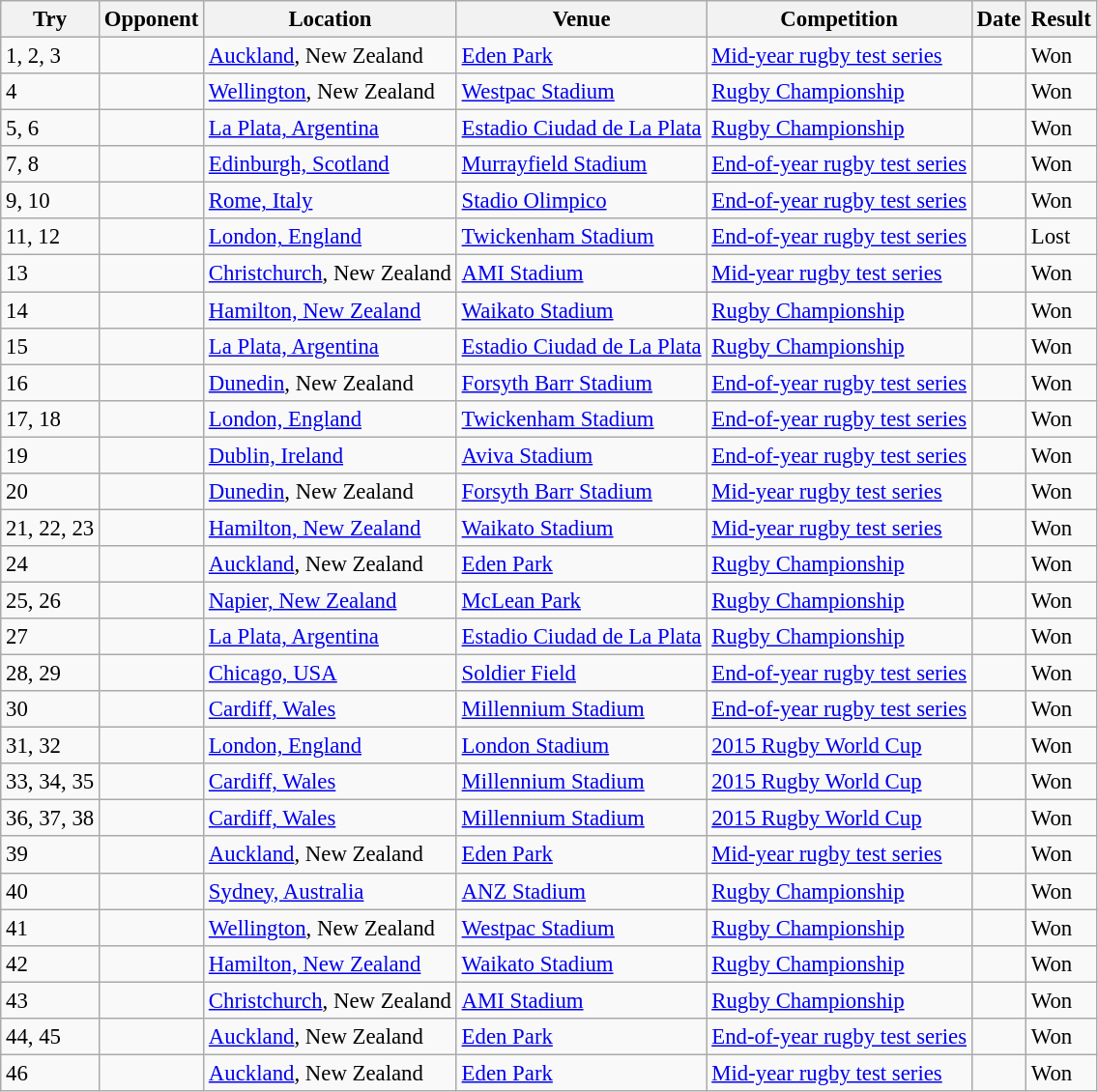<table class="wikitable sortable" style="font-size:95%">
<tr>
<th>Try</th>
<th>Opponent</th>
<th>Location</th>
<th>Venue</th>
<th>Competition</th>
<th>Date</th>
<th>Result</th>
</tr>
<tr>
<td>1, 2, 3</td>
<td></td>
<td><a href='#'>Auckland</a>, New Zealand</td>
<td><a href='#'>Eden Park</a></td>
<td><a href='#'>Mid-year rugby test series</a></td>
<td></td>
<td>Won</td>
</tr>
<tr>
<td>4</td>
<td></td>
<td><a href='#'>Wellington</a>, New Zealand</td>
<td><a href='#'>Westpac Stadium</a></td>
<td><a href='#'>Rugby Championship</a></td>
<td></td>
<td>Won</td>
</tr>
<tr>
<td>5, 6</td>
<td></td>
<td><a href='#'>La Plata, Argentina</a></td>
<td><a href='#'>Estadio Ciudad de La Plata</a></td>
<td><a href='#'>Rugby Championship</a></td>
<td></td>
<td>Won</td>
</tr>
<tr>
<td>7, 8</td>
<td></td>
<td><a href='#'>Edinburgh, Scotland</a></td>
<td><a href='#'>Murrayfield Stadium</a></td>
<td><a href='#'>End-of-year rugby test series</a></td>
<td></td>
<td>Won</td>
</tr>
<tr>
<td>9, 10</td>
<td></td>
<td><a href='#'>Rome, Italy</a></td>
<td><a href='#'>Stadio Olimpico</a></td>
<td><a href='#'>End-of-year rugby test series</a></td>
<td></td>
<td>Won</td>
</tr>
<tr>
<td>11, 12</td>
<td></td>
<td><a href='#'>London, England</a></td>
<td><a href='#'>Twickenham Stadium</a></td>
<td><a href='#'>End-of-year rugby test series</a></td>
<td></td>
<td>Lost</td>
</tr>
<tr>
<td>13</td>
<td></td>
<td><a href='#'>Christchurch</a>, New Zealand</td>
<td><a href='#'>AMI Stadium</a></td>
<td><a href='#'>Mid-year rugby test series</a></td>
<td></td>
<td>Won</td>
</tr>
<tr>
<td>14</td>
<td></td>
<td><a href='#'>Hamilton, New Zealand</a></td>
<td><a href='#'>Waikato Stadium</a></td>
<td><a href='#'>Rugby Championship</a></td>
<td></td>
<td>Won</td>
</tr>
<tr>
<td>15</td>
<td></td>
<td><a href='#'>La Plata, Argentina</a></td>
<td><a href='#'>Estadio Ciudad de La Plata</a></td>
<td><a href='#'>Rugby Championship</a></td>
<td></td>
<td>Won</td>
</tr>
<tr>
<td>16</td>
<td></td>
<td><a href='#'>Dunedin</a>, New Zealand</td>
<td><a href='#'>Forsyth Barr Stadium</a></td>
<td><a href='#'>End-of-year rugby test series</a></td>
<td></td>
<td>Won</td>
</tr>
<tr>
<td>17, 18</td>
<td></td>
<td><a href='#'>London, England</a></td>
<td><a href='#'>Twickenham Stadium</a></td>
<td><a href='#'>End-of-year rugby test series</a></td>
<td></td>
<td>Won</td>
</tr>
<tr>
<td>19</td>
<td></td>
<td><a href='#'>Dublin, Ireland</a></td>
<td><a href='#'>Aviva Stadium</a></td>
<td><a href='#'>End-of-year rugby test series</a></td>
<td></td>
<td>Won</td>
</tr>
<tr>
<td>20</td>
<td></td>
<td><a href='#'>Dunedin</a>, New Zealand</td>
<td><a href='#'>Forsyth Barr Stadium</a></td>
<td><a href='#'>Mid-year rugby test series</a></td>
<td></td>
<td>Won</td>
</tr>
<tr>
<td>21, 22, 23</td>
<td></td>
<td><a href='#'>Hamilton, New Zealand</a></td>
<td><a href='#'>Waikato Stadium</a></td>
<td><a href='#'>Mid-year rugby test series</a></td>
<td></td>
<td>Won</td>
</tr>
<tr>
<td>24</td>
<td></td>
<td><a href='#'>Auckland</a>, New Zealand</td>
<td><a href='#'>Eden Park</a></td>
<td><a href='#'>Rugby Championship</a></td>
<td></td>
<td>Won</td>
</tr>
<tr>
<td>25, 26</td>
<td></td>
<td><a href='#'>Napier, New Zealand</a></td>
<td><a href='#'>McLean Park</a></td>
<td><a href='#'>Rugby Championship</a></td>
<td></td>
<td>Won</td>
</tr>
<tr>
<td>27</td>
<td></td>
<td><a href='#'>La Plata, Argentina</a></td>
<td><a href='#'>Estadio Ciudad de La Plata</a></td>
<td><a href='#'>Rugby Championship</a></td>
<td></td>
<td>Won</td>
</tr>
<tr>
<td>28, 29</td>
<td></td>
<td><a href='#'>Chicago, USA</a></td>
<td><a href='#'>Soldier Field</a></td>
<td><a href='#'>End-of-year rugby test series</a></td>
<td></td>
<td>Won</td>
</tr>
<tr>
<td>30</td>
<td></td>
<td><a href='#'>Cardiff, Wales</a></td>
<td><a href='#'>Millennium Stadium</a></td>
<td><a href='#'>End-of-year rugby test series</a></td>
<td></td>
<td>Won</td>
</tr>
<tr>
<td>31, 32</td>
<td></td>
<td><a href='#'>London, England</a></td>
<td><a href='#'>London Stadium</a></td>
<td><a href='#'>2015 Rugby World Cup</a></td>
<td></td>
<td>Won</td>
</tr>
<tr>
<td>33, 34, 35</td>
<td></td>
<td><a href='#'>Cardiff, Wales</a></td>
<td><a href='#'>Millennium Stadium</a></td>
<td><a href='#'>2015 Rugby World Cup</a></td>
<td></td>
<td>Won</td>
</tr>
<tr>
<td>36, 37, 38</td>
<td></td>
<td><a href='#'>Cardiff, Wales</a></td>
<td><a href='#'>Millennium Stadium</a></td>
<td><a href='#'>2015 Rugby World Cup</a></td>
<td></td>
<td>Won</td>
</tr>
<tr>
<td>39</td>
<td></td>
<td><a href='#'>Auckland</a>, New Zealand</td>
<td><a href='#'>Eden Park</a></td>
<td><a href='#'>Mid-year rugby test series</a></td>
<td></td>
<td>Won</td>
</tr>
<tr>
<td>40</td>
<td></td>
<td><a href='#'>Sydney, Australia</a></td>
<td><a href='#'>ANZ Stadium</a></td>
<td><a href='#'>Rugby Championship</a></td>
<td></td>
<td>Won</td>
</tr>
<tr>
<td>41</td>
<td></td>
<td><a href='#'>Wellington</a>, New Zealand</td>
<td><a href='#'>Westpac Stadium</a></td>
<td><a href='#'>Rugby Championship</a></td>
<td></td>
<td>Won</td>
</tr>
<tr>
<td>42</td>
<td></td>
<td><a href='#'>Hamilton, New Zealand</a></td>
<td><a href='#'>Waikato Stadium</a></td>
<td><a href='#'>Rugby Championship</a></td>
<td></td>
<td>Won</td>
</tr>
<tr>
<td>43</td>
<td></td>
<td><a href='#'>Christchurch</a>, New Zealand</td>
<td><a href='#'>AMI Stadium</a></td>
<td><a href='#'>Rugby Championship</a></td>
<td></td>
<td>Won</td>
</tr>
<tr>
<td>44, 45</td>
<td></td>
<td><a href='#'>Auckland</a>, New Zealand</td>
<td><a href='#'>Eden Park</a></td>
<td><a href='#'>End-of-year rugby test series</a></td>
<td></td>
<td>Won</td>
</tr>
<tr>
<td>46</td>
<td></td>
<td><a href='#'>Auckland</a>, New Zealand</td>
<td><a href='#'>Eden Park</a></td>
<td><a href='#'>Mid-year rugby test series</a></td>
<td></td>
<td>Won</td>
</tr>
</table>
